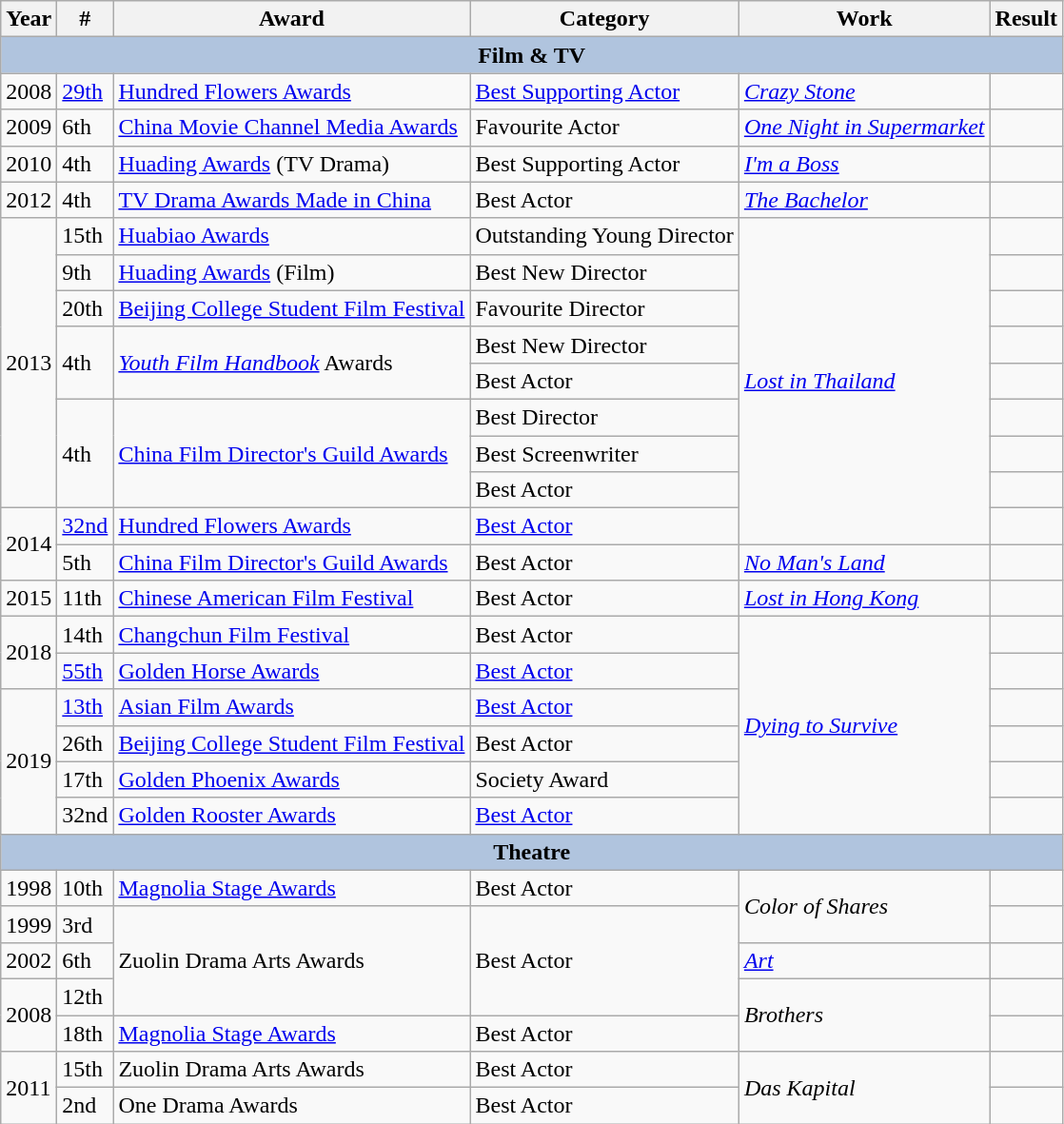<table class="wikitable sortable">
<tr>
<th>Year</th>
<th>#</th>
<th>Award</th>
<th>Category</th>
<th>Work</th>
<th>Result</th>
</tr>
<tr>
<th colspan=6 style="background:#B0C4DE;">Film & TV</th>
</tr>
<tr>
<td>2008</td>
<td><a href='#'>29th</a></td>
<td><a href='#'>Hundred Flowers Awards</a></td>
<td><a href='#'>Best Supporting Actor</a></td>
<td><em><a href='#'>Crazy Stone</a></em></td>
<td></td>
</tr>
<tr>
<td>2009</td>
<td>6th</td>
<td><a href='#'>China Movie Channel Media Awards</a></td>
<td>Favourite Actor</td>
<td><em><a href='#'>One Night in Supermarket</a></em></td>
<td></td>
</tr>
<tr>
<td>2010</td>
<td>4th</td>
<td><a href='#'>Huading Awards</a> (TV Drama)</td>
<td>Best Supporting Actor</td>
<td><em><a href='#'>I'm a Boss</a></em></td>
<td></td>
</tr>
<tr>
<td>2012</td>
<td>4th</td>
<td><a href='#'>TV Drama Awards Made in China</a></td>
<td>Best Actor</td>
<td><em><a href='#'>The Bachelor</a></em></td>
<td></td>
</tr>
<tr>
<td rowspan=8>2013</td>
<td>15th</td>
<td><a href='#'>Huabiao Awards</a></td>
<td>Outstanding Young Director</td>
<td rowspan=9><em><a href='#'>Lost in Thailand</a></em></td>
<td></td>
</tr>
<tr>
<td>9th</td>
<td><a href='#'>Huading Awards</a> (Film)</td>
<td>Best New Director</td>
<td></td>
</tr>
<tr>
<td>20th</td>
<td><a href='#'>Beijing College Student Film Festival</a></td>
<td>Favourite Director</td>
<td></td>
</tr>
<tr>
<td rowspan=2>4th</td>
<td rowspan=2><em><a href='#'>Youth Film Handbook</a></em> Awards</td>
<td>Best New Director</td>
<td></td>
</tr>
<tr>
<td>Best Actor</td>
<td></td>
</tr>
<tr>
<td rowspan=3>4th</td>
<td rowspan=3><a href='#'>China Film Director's Guild Awards</a></td>
<td>Best Director</td>
<td></td>
</tr>
<tr>
<td>Best Screenwriter</td>
<td></td>
</tr>
<tr>
<td>Best Actor</td>
<td></td>
</tr>
<tr>
<td rowspan=2>2014</td>
<td><a href='#'>32nd</a></td>
<td><a href='#'>Hundred Flowers Awards</a></td>
<td><a href='#'>Best Actor</a></td>
<td></td>
</tr>
<tr>
<td>5th</td>
<td><a href='#'>China Film Director's Guild Awards</a></td>
<td>Best Actor</td>
<td><em><a href='#'>No Man's Land</a></em></td>
<td></td>
</tr>
<tr>
<td>2015</td>
<td>11th</td>
<td><a href='#'>Chinese American Film Festival</a></td>
<td>Best Actor</td>
<td><em><a href='#'>Lost in Hong Kong</a></em></td>
<td></td>
</tr>
<tr>
<td rowspan=2>2018</td>
<td>14th</td>
<td><a href='#'>Changchun Film Festival</a></td>
<td>Best Actor</td>
<td rowspan=6><em><a href='#'>Dying to Survive</a></em></td>
<td></td>
</tr>
<tr>
<td><a href='#'>55th</a></td>
<td><a href='#'>Golden Horse Awards</a></td>
<td><a href='#'>Best Actor</a></td>
<td></td>
</tr>
<tr>
<td rowspan=4>2019</td>
<td><a href='#'>13th</a></td>
<td><a href='#'>Asian Film Awards</a></td>
<td><a href='#'>Best Actor</a></td>
<td></td>
</tr>
<tr>
<td>26th</td>
<td><a href='#'>Beijing College Student Film Festival</a></td>
<td>Best Actor</td>
<td></td>
</tr>
<tr>
<td>17th</td>
<td><a href='#'>Golden Phoenix Awards</a></td>
<td>Society Award</td>
<td></td>
</tr>
<tr>
<td>32nd</td>
<td><a href='#'>Golden Rooster Awards</a></td>
<td><a href='#'>Best Actor</a></td>
<td></td>
</tr>
<tr>
<th colspan=6 style="background:#B0C4DE;">Theatre</th>
</tr>
<tr>
<td>1998</td>
<td>10th</td>
<td><a href='#'>Magnolia Stage Awards</a></td>
<td>Best Actor</td>
<td rowspan=2><em>Color of Shares</em></td>
<td></td>
</tr>
<tr>
<td>1999</td>
<td>3rd</td>
<td rowspan=3>Zuolin Drama Arts Awards</td>
<td rowspan=3>Best Actor</td>
<td></td>
</tr>
<tr>
<td>2002</td>
<td>6th</td>
<td><em><a href='#'>Art</a></em></td>
<td></td>
</tr>
<tr>
<td rowspan=2>2008</td>
<td>12th</td>
<td rowspan=2><em>Brothers</em></td>
<td></td>
</tr>
<tr>
<td>18th</td>
<td><a href='#'>Magnolia Stage Awards</a></td>
<td>Best Actor</td>
<td></td>
</tr>
<tr>
<td rowspan=2>2011</td>
<td>15th</td>
<td>Zuolin Drama Arts Awards</td>
<td>Best Actor</td>
<td rowspan=2><em>Das Kapital</em></td>
<td></td>
</tr>
<tr>
<td>2nd</td>
<td>One Drama Awards</td>
<td>Best Actor</td>
<td></td>
</tr>
</table>
